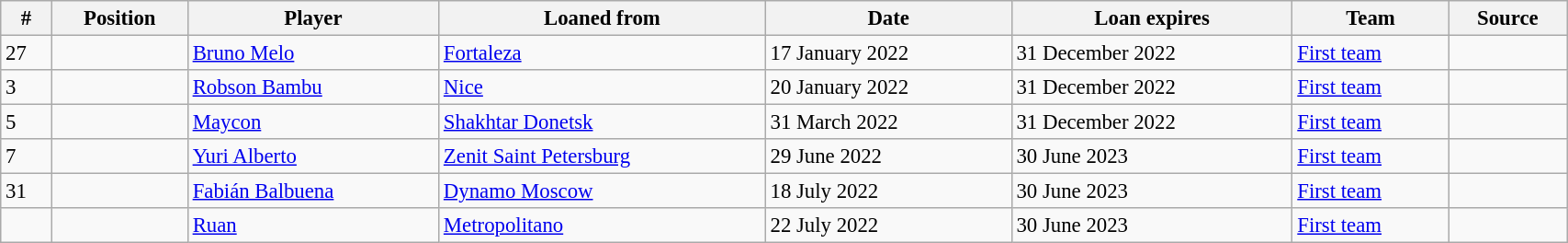<table class="wikitable sortable" style="width:90%; text-align:center; font-size:95%; text-align:left;">
<tr>
<th><strong>#</strong></th>
<th><strong>Position </strong></th>
<th><strong>Player </strong></th>
<th><strong>Loaned from</strong></th>
<th><strong>Date </strong></th>
<th><strong>Loan expires </strong></th>
<th><strong>Team</strong></th>
<th><strong>Source</strong></th>
</tr>
<tr>
<td>27</td>
<td></td>
<td> <a href='#'>Bruno Melo</a></td>
<td> <a href='#'>Fortaleza</a></td>
<td>17 January 2022</td>
<td>31 December 2022</td>
<td><a href='#'>First team</a></td>
<td></td>
</tr>
<tr>
<td>3</td>
<td></td>
<td> <a href='#'>Robson Bambu</a></td>
<td> <a href='#'>Nice</a></td>
<td>20 January 2022</td>
<td>31 December 2022</td>
<td><a href='#'>First team</a></td>
<td></td>
</tr>
<tr>
<td>5</td>
<td></td>
<td> <a href='#'>Maycon</a></td>
<td> <a href='#'>Shakhtar Donetsk</a></td>
<td>31 March 2022</td>
<td>31 December 2022</td>
<td><a href='#'>First team</a></td>
<td></td>
</tr>
<tr>
<td>7</td>
<td></td>
<td> <a href='#'>Yuri Alberto</a></td>
<td> <a href='#'>Zenit Saint Petersburg</a></td>
<td>29 June 2022</td>
<td>30 June 2023</td>
<td><a href='#'>First team</a></td>
<td></td>
</tr>
<tr>
<td>31</td>
<td></td>
<td> <a href='#'>Fabián Balbuena</a></td>
<td> <a href='#'>Dynamo Moscow</a></td>
<td>18 July 2022</td>
<td>30 June 2023</td>
<td><a href='#'>First team</a></td>
<td></td>
</tr>
<tr>
<td></td>
<td></td>
<td> <a href='#'>Ruan</a></td>
<td> <a href='#'>Metropolitano</a></td>
<td>22 July 2022</td>
<td>30 June 2023</td>
<td><a href='#'>First team</a></td>
<td></td>
</tr>
</table>
